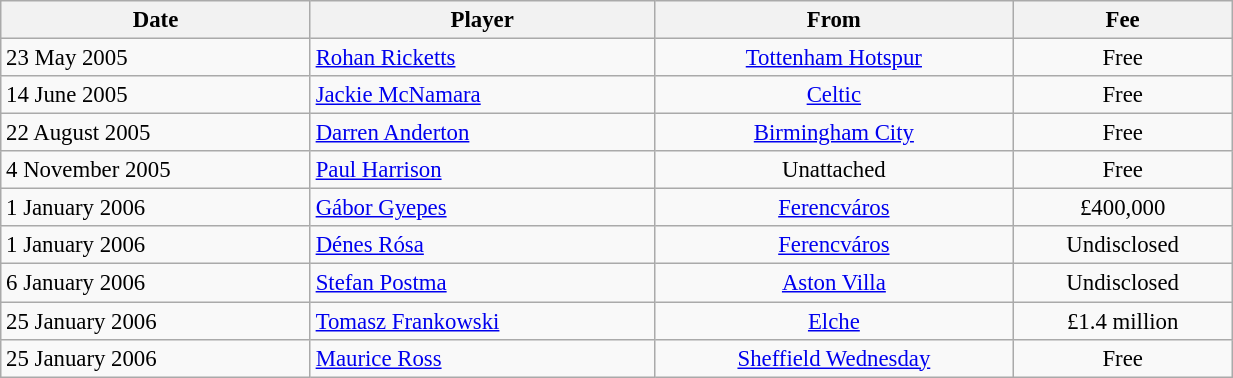<table class="wikitable" style="text-align:center; font-size:95%;width:65%; text-align:left">
<tr>
<th><strong>Date</strong></th>
<th><strong>Player</strong></th>
<th><strong>From</strong></th>
<th><strong>Fee</strong></th>
</tr>
<tr --->
<td>23 May 2005</td>
<td> <a href='#'>Rohan Ricketts</a></td>
<td align="center"><a href='#'>Tottenham Hotspur</a></td>
<td align="center">Free</td>
</tr>
<tr --->
<td>14 June 2005</td>
<td> <a href='#'>Jackie McNamara</a></td>
<td align="center"> <a href='#'>Celtic</a></td>
<td align="center">Free</td>
</tr>
<tr --->
<td>22 August 2005</td>
<td> <a href='#'>Darren Anderton</a></td>
<td align="center"><a href='#'>Birmingham City</a></td>
<td align="center">Free</td>
</tr>
<tr --->
<td>4 November 2005</td>
<td> <a href='#'>Paul Harrison</a></td>
<td align="center">Unattached</td>
<td align="center">Free</td>
</tr>
<tr --->
<td>1 January 2006</td>
<td> <a href='#'>Gábor Gyepes</a></td>
<td align="center"> <a href='#'>Ferencváros</a></td>
<td align="center">£400,000</td>
</tr>
<tr --->
<td>1 January 2006</td>
<td> <a href='#'>Dénes Rósa</a></td>
<td align="center"> <a href='#'>Ferencváros</a></td>
<td align="center">Undisclosed</td>
</tr>
<tr --->
<td>6 January 2006</td>
<td> <a href='#'>Stefan Postma</a></td>
<td align="center"><a href='#'>Aston Villa</a></td>
<td align="center">Undisclosed</td>
</tr>
<tr --->
<td>25 January 2006</td>
<td> <a href='#'>Tomasz Frankowski</a></td>
<td align="center"> <a href='#'>Elche</a></td>
<td align="center">£1.4 million</td>
</tr>
<tr --->
<td>25 January 2006</td>
<td> <a href='#'>Maurice Ross</a></td>
<td align="center"><a href='#'>Sheffield Wednesday</a></td>
<td align="center">Free</td>
</tr>
</table>
